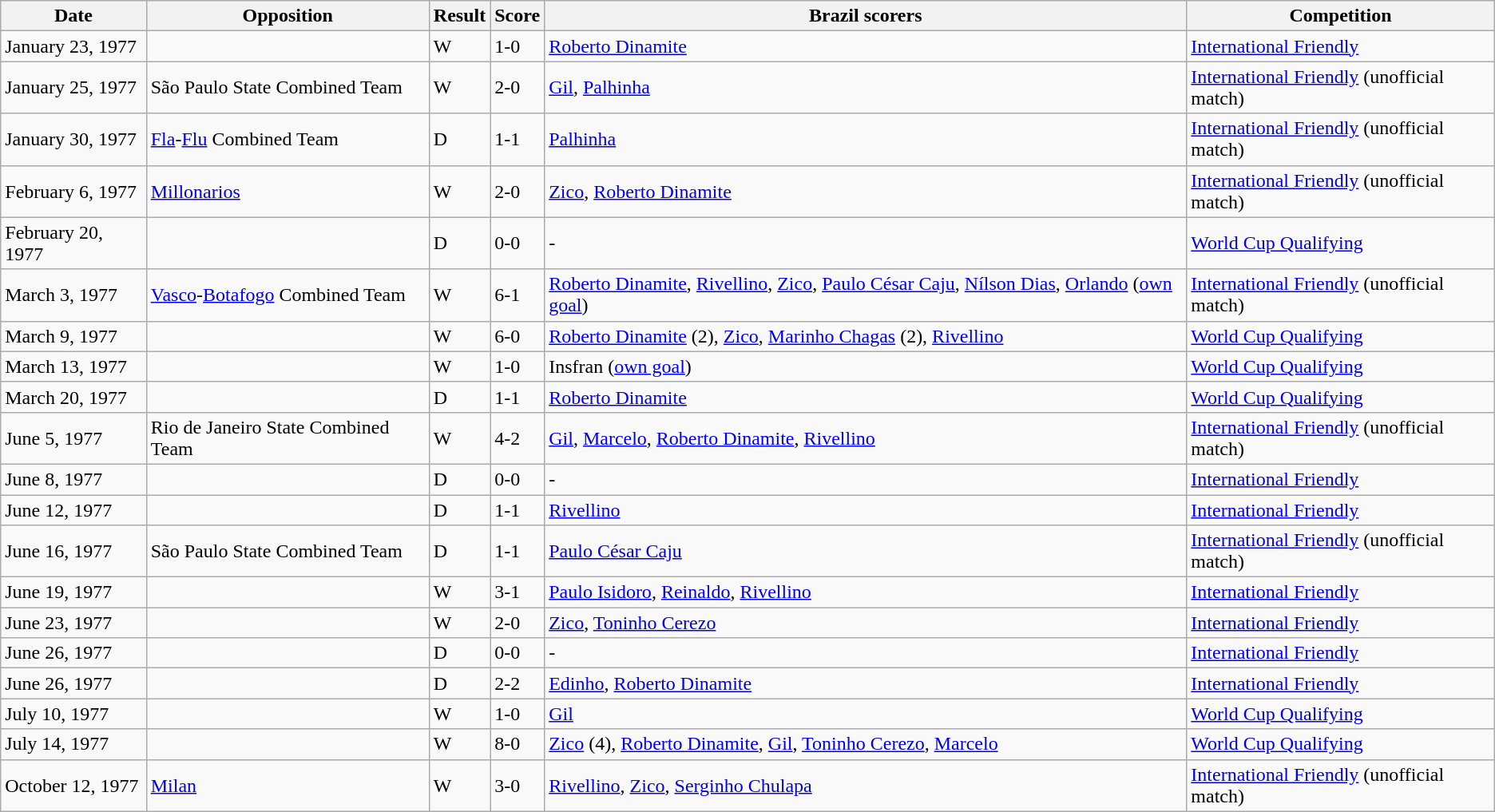<table class="wikitable" style="text-align: left;">
<tr>
<th>Date</th>
<th>Opposition</th>
<th>Result</th>
<th>Score</th>
<th>Brazil scorers</th>
<th>Competition</th>
</tr>
<tr>
<td>January 23, 1977</td>
<td></td>
<td>W</td>
<td>1-0</td>
<td><a href='#'>Roberto Dinamite</a></td>
<td><a href='#'>International Friendly</a></td>
</tr>
<tr>
<td>January 25, 1977</td>
<td> São Paulo State Combined Team</td>
<td>W</td>
<td>2-0</td>
<td><a href='#'>Gil</a>, <a href='#'>Palhinha</a></td>
<td><a href='#'>International Friendly</a> (unofficial match)</td>
</tr>
<tr>
<td>January 30, 1977</td>
<td> <a href='#'>Fla</a>-<a href='#'>Flu</a> Combined Team</td>
<td>D</td>
<td>1-1</td>
<td><a href='#'>Palhinha</a></td>
<td><a href='#'>International Friendly</a> (unofficial match)</td>
</tr>
<tr>
<td>February 6, 1977</td>
<td> <a href='#'>Millonarios</a></td>
<td>W</td>
<td>2-0</td>
<td><a href='#'>Zico</a>, <a href='#'>Roberto Dinamite</a></td>
<td><a href='#'>International Friendly</a> (unofficial match)</td>
</tr>
<tr>
<td>February 20, 1977</td>
<td></td>
<td>D</td>
<td>0-0</td>
<td>-</td>
<td><a href='#'>World Cup Qualifying</a></td>
</tr>
<tr>
<td>March 3, 1977</td>
<td> <a href='#'>Vasco</a>-<a href='#'>Botafogo</a> Combined Team</td>
<td>W</td>
<td>6-1</td>
<td><a href='#'>Roberto Dinamite</a>, <a href='#'>Rivellino</a>, <a href='#'>Zico</a>, <a href='#'>Paulo César Caju</a>, <a href='#'>Nílson Dias</a>, <a href='#'>Orlando</a> (<a href='#'>own goal</a>)</td>
<td><a href='#'>International Friendly</a> (unofficial match)</td>
</tr>
<tr>
<td>March 9, 1977</td>
<td></td>
<td>W</td>
<td>6-0</td>
<td><a href='#'>Roberto Dinamite</a> (2), <a href='#'>Zico</a>, <a href='#'>Marinho Chagas</a> (2), <a href='#'>Rivellino</a></td>
<td><a href='#'>World Cup Qualifying</a></td>
</tr>
<tr>
<td>March 13, 1977</td>
<td></td>
<td>W</td>
<td>1-0</td>
<td>Insfran (<a href='#'>own goal</a>)</td>
<td><a href='#'>World Cup Qualifying</a></td>
</tr>
<tr>
<td>March 20, 1977</td>
<td></td>
<td>D</td>
<td>1-1</td>
<td><a href='#'>Roberto Dinamite</a></td>
<td><a href='#'>World Cup Qualifying</a></td>
</tr>
<tr>
<td>June 5, 1977</td>
<td> Rio de Janeiro State Combined Team</td>
<td>W</td>
<td>4-2</td>
<td><a href='#'>Gil</a>, <a href='#'>Marcelo</a>, <a href='#'>Roberto Dinamite</a>, <a href='#'>Rivellino</a></td>
<td><a href='#'>International Friendly</a> (unofficial match)</td>
</tr>
<tr>
<td>June 8, 1977</td>
<td></td>
<td>D</td>
<td>0-0</td>
<td>-</td>
<td><a href='#'>International Friendly</a></td>
</tr>
<tr>
<td>June 12, 1977</td>
<td></td>
<td>D</td>
<td>1-1</td>
<td><a href='#'>Rivellino</a></td>
<td><a href='#'>International Friendly</a></td>
</tr>
<tr>
<td>June 16, 1977</td>
<td> São Paulo State Combined Team</td>
<td>D</td>
<td>1-1</td>
<td><a href='#'>Paulo César Caju</a></td>
<td><a href='#'>International Friendly</a> (unofficial match)</td>
</tr>
<tr>
<td>June 19, 1977</td>
<td></td>
<td>W</td>
<td>3-1</td>
<td><a href='#'>Paulo Isidoro</a>, <a href='#'>Reinaldo</a>, <a href='#'>Rivellino</a></td>
<td><a href='#'>International Friendly</a></td>
</tr>
<tr>
<td>June 23, 1977</td>
<td></td>
<td>W</td>
<td>2-0</td>
<td><a href='#'>Zico</a>, <a href='#'>Toninho Cerezo</a></td>
<td><a href='#'>International Friendly</a></td>
</tr>
<tr>
<td>June 26, 1977</td>
<td></td>
<td>D</td>
<td>0-0</td>
<td>-</td>
<td><a href='#'>International Friendly</a></td>
</tr>
<tr>
<td>June 26, 1977</td>
<td></td>
<td>D</td>
<td>2-2</td>
<td><a href='#'>Edinho</a>, <a href='#'>Roberto Dinamite</a></td>
<td><a href='#'>International Friendly</a></td>
</tr>
<tr>
<td>July 10, 1977</td>
<td></td>
<td>W</td>
<td>1-0</td>
<td><a href='#'>Gil</a></td>
<td><a href='#'>World Cup Qualifying</a></td>
</tr>
<tr>
<td>July 14, 1977</td>
<td></td>
<td>W</td>
<td>8-0</td>
<td><a href='#'>Zico</a> (4), <a href='#'>Roberto Dinamite</a>, <a href='#'>Gil</a>, <a href='#'>Toninho Cerezo</a>, <a href='#'>Marcelo</a></td>
<td><a href='#'>World Cup Qualifying</a></td>
</tr>
<tr>
<td>October 12, 1977</td>
<td> <a href='#'>Milan</a></td>
<td>W</td>
<td>3-0</td>
<td><a href='#'>Rivellino</a>, <a href='#'>Zico</a>, <a href='#'>Serginho Chulapa</a></td>
<td><a href='#'>International Friendly</a> (unofficial match)</td>
</tr>
</table>
